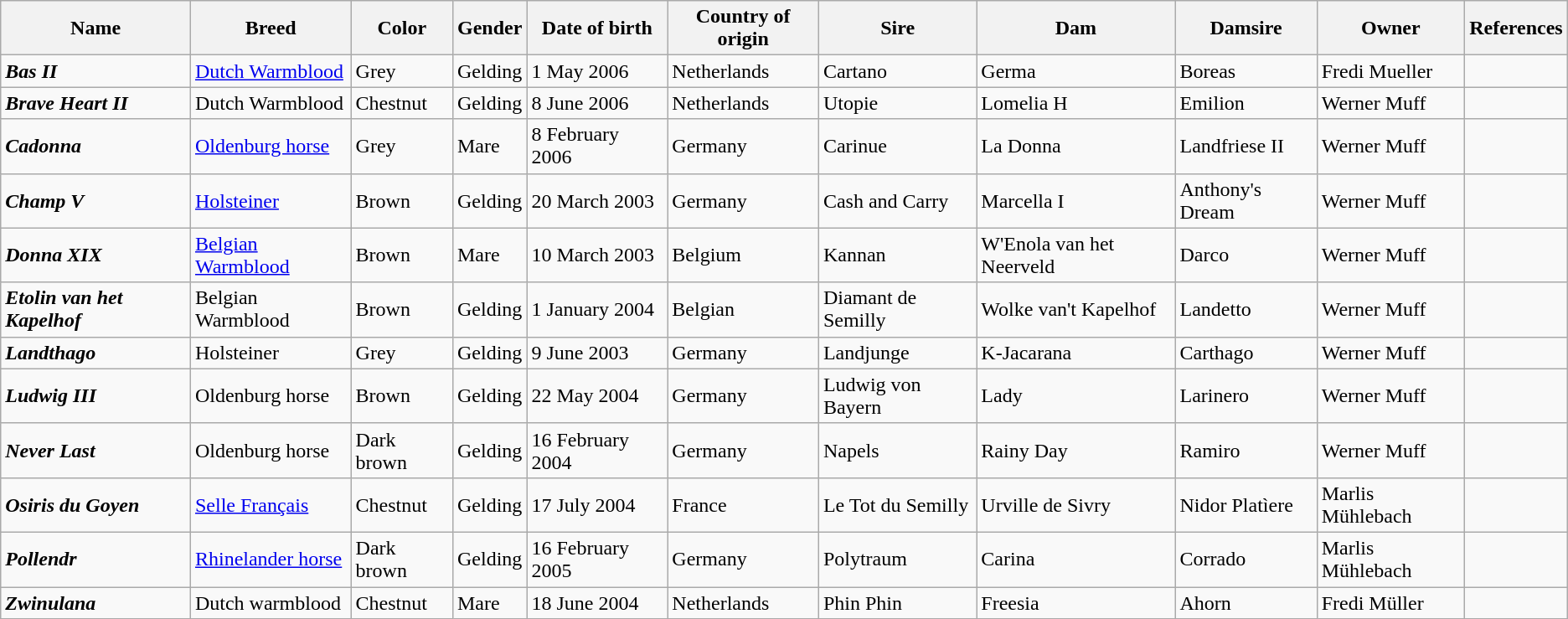<table class="wikitable">
<tr>
<th>Name</th>
<th>Breed</th>
<th>Color</th>
<th>Gender</th>
<th>Date of birth</th>
<th>Country of origin</th>
<th>Sire</th>
<th>Dam</th>
<th>Damsire</th>
<th>Owner</th>
<th>References</th>
</tr>
<tr>
<td><strong><em>Bas II</em></strong></td>
<td><a href='#'>Dutch Warmblood</a></td>
<td>Grey</td>
<td>Gelding</td>
<td>1 May 2006</td>
<td>Netherlands</td>
<td>Cartano</td>
<td>Germa</td>
<td>Boreas</td>
<td>Fredi Mueller</td>
<td></td>
</tr>
<tr>
<td><strong><em>Brave Heart II</em></strong></td>
<td>Dutch Warmblood</td>
<td>Chestnut</td>
<td>Gelding</td>
<td>8 June 2006</td>
<td>Netherlands</td>
<td>Utopie</td>
<td>Lomelia H</td>
<td>Emilion</td>
<td>Werner Muff</td>
<td></td>
</tr>
<tr>
<td><strong><em>Cadonna</em></strong></td>
<td><a href='#'>Oldenburg horse</a></td>
<td>Grey</td>
<td>Mare</td>
<td>8 February 2006</td>
<td>Germany</td>
<td>Carinue</td>
<td>La Donna</td>
<td>Landfriese II</td>
<td>Werner Muff</td>
<td></td>
</tr>
<tr>
<td><strong><em>Champ V</em></strong></td>
<td><a href='#'>Holsteiner</a></td>
<td>Brown</td>
<td>Gelding</td>
<td>20 March 2003</td>
<td>Germany</td>
<td>Cash and Carry</td>
<td>Marcella I</td>
<td>Anthony's Dream</td>
<td>Werner Muff</td>
<td></td>
</tr>
<tr>
<td><strong><em>Donna XIX</em></strong></td>
<td><a href='#'>Belgian Warmblood</a></td>
<td>Brown</td>
<td>Mare</td>
<td>10 March 2003</td>
<td>Belgium</td>
<td>Kannan</td>
<td>W'Enola van het Neerveld</td>
<td>Darco</td>
<td>Werner Muff</td>
<td></td>
</tr>
<tr>
<td><strong><em>Etolin van het Kapelhof</em></strong></td>
<td>Belgian Warmblood</td>
<td>Brown</td>
<td>Gelding</td>
<td>1 January 2004</td>
<td>Belgian</td>
<td>Diamant de Semilly</td>
<td>Wolke van't Kapelhof</td>
<td>Landetto</td>
<td>Werner Muff</td>
<td></td>
</tr>
<tr>
<td><strong><em>Landthago</em></strong></td>
<td>Holsteiner</td>
<td>Grey</td>
<td>Gelding</td>
<td>9 June 2003</td>
<td>Germany</td>
<td>Landjunge</td>
<td>K-Jacarana</td>
<td>Carthago</td>
<td>Werner Muff</td>
<td></td>
</tr>
<tr>
<td><strong><em>Ludwig III</em></strong></td>
<td>Oldenburg horse</td>
<td>Brown</td>
<td>Gelding</td>
<td>22 May 2004</td>
<td>Germany</td>
<td>Ludwig von Bayern</td>
<td>Lady</td>
<td>Larinero</td>
<td>Werner Muff</td>
<td></td>
</tr>
<tr>
<td><strong><em>Never Last</em></strong></td>
<td>Oldenburg horse</td>
<td>Dark brown</td>
<td>Gelding</td>
<td>16 February 2004</td>
<td>Germany</td>
<td>Napels</td>
<td>Rainy Day</td>
<td>Ramiro</td>
<td>Werner Muff</td>
<td></td>
</tr>
<tr>
<td><strong><em>Osiris du Goyen</em></strong></td>
<td><a href='#'>Selle Français</a></td>
<td>Chestnut</td>
<td>Gelding</td>
<td>17 July 2004</td>
<td>France</td>
<td>Le Tot du Semilly</td>
<td>Urville de Sivry</td>
<td>Nidor Platìere</td>
<td>Marlis Mühlebach</td>
<td></td>
</tr>
<tr>
<td><strong><em>Pollendr</em></strong></td>
<td><a href='#'>Rhinelander horse</a></td>
<td>Dark brown</td>
<td>Gelding</td>
<td>16 February 2005</td>
<td>Germany</td>
<td>Polytraum</td>
<td>Carina</td>
<td>Corrado</td>
<td>Marlis Mühlebach</td>
<td></td>
</tr>
<tr>
<td><strong><em>Zwinulana</em></strong></td>
<td>Dutch warmblood</td>
<td>Chestnut</td>
<td>Mare</td>
<td>18 June 2004</td>
<td>Netherlands</td>
<td>Phin Phin</td>
<td>Freesia</td>
<td>Ahorn</td>
<td>Fredi Müller</td>
<td></td>
</tr>
</table>
